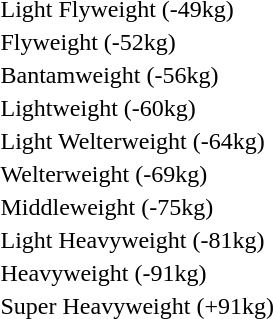<table>
<tr>
<td>Light Flyweight (-49kg)</td>
<td></td>
<td></td>
<td><br></td>
</tr>
<tr>
<td>Flyweight (-52kg)</td>
<td></td>
<td></td>
<td><br></td>
</tr>
<tr>
<td>Bantamweight (-56kg)</td>
<td></td>
<td></td>
<td><br></td>
</tr>
<tr>
<td>Lightweight (-60kg)</td>
<td></td>
<td></td>
<td><br></td>
</tr>
<tr>
<td>Light Welterweight (-64kg)</td>
<td></td>
<td></td>
<td><br></td>
</tr>
<tr>
<td>Welterweight (-69kg)</td>
<td></td>
<td></td>
<td><br></td>
</tr>
<tr>
<td>Middleweight (-75kg)</td>
<td></td>
<td></td>
<td><br></td>
</tr>
<tr>
<td>Light Heavyweight (-81kg)</td>
<td></td>
<td></td>
<td><br></td>
</tr>
<tr>
<td>Heavyweight (-91kg)</td>
<td></td>
<td></td>
<td><br></td>
</tr>
<tr>
<td>Super Heavyweight (+91kg)</td>
<td></td>
<td></td>
<td><br></td>
</tr>
</table>
